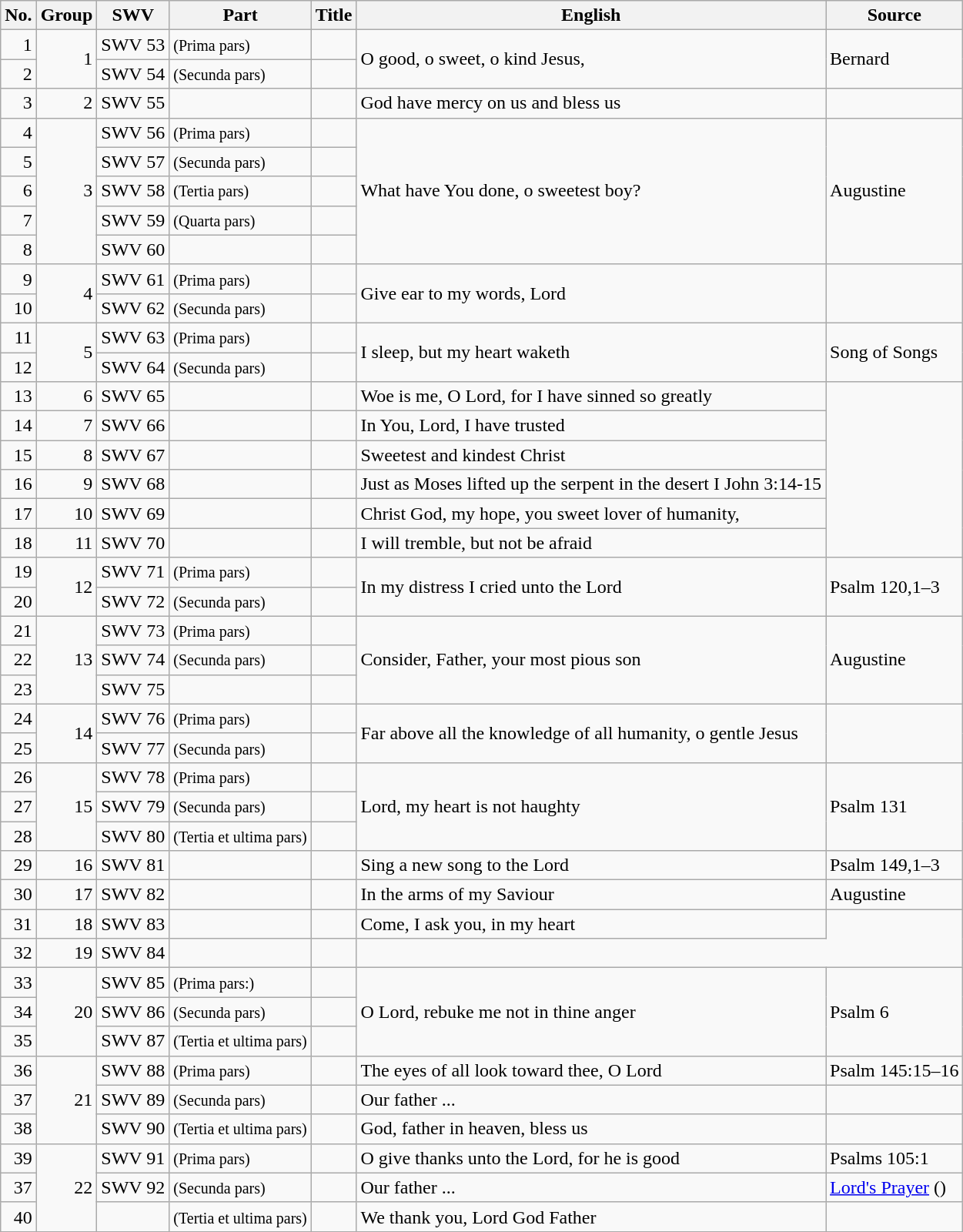<table class="wikitable plainrowheaders">
<tr>
<th scope="col">No.</th>
<th scope="col">Group</th>
<th scope="col">SWV</th>
<th scope="col">Part</th>
<th scope="col">Title</th>
<th scope="col">English</th>
<th scope="col">Source </th>
</tr>
<tr>
<td style="text-align: right;">1</td>
<td rowspan="2" style="text-align: right;">1</td>
<td>SWV 53</td>
<td><small>(Prima pars)</small></td>
<td></td>
<td rowspan="2">O good, o sweet, o kind Jesus,</td>
<td rowspan="2">Bernard</td>
</tr>
<tr>
<td style="text-align: right;">2</td>
<td>SWV 54</td>
<td><small>(Secunda pars)</small></td>
<td></td>
</tr>
<tr>
<td style="text-align: right;">3</td>
<td style="text-align: right;">2</td>
<td>SWV 55</td>
<td></td>
<td></td>
<td>God have mercy on us and bless us</td>
</tr>
<tr>
<td style="text-align: right;">4</td>
<td rowspan="5" style="text-align: right;">3</td>
<td>SWV 56</td>
<td><small>(Prima pars)</small></td>
<td></td>
<td rowspan="5">What have You done, o sweetest boy?</td>
<td rowspan="5">Augustine</td>
</tr>
<tr>
<td style="text-align: right;">5</td>
<td>SWV 57</td>
<td><small>(Secunda pars)</small></td>
<td></td>
</tr>
<tr>
<td style="text-align: right;">6</td>
<td>SWV 58</td>
<td><small>(Tertia pars)</small></td>
<td></td>
</tr>
<tr>
<td style="text-align: right;">7</td>
<td>SWV 59</td>
<td><small>(Quarta pars)</small></td>
<td></td>
</tr>
<tr>
<td style="text-align: right;">8</td>
<td>SWV 60</td>
<td><small></small></td>
<td></td>
</tr>
<tr>
<td style="text-align: right;">9</td>
<td rowspan="2" style="text-align: right;">4</td>
<td>SWV 61</td>
<td><small>(Prima pars)</small></td>
<td></td>
<td rowspan="2">Give ear to my words, Lord</td>
</tr>
<tr>
<td style="text-align: right;">10</td>
<td>SWV 62</td>
<td><small>(Secunda pars)</small></td>
<td></td>
</tr>
<tr>
<td style="text-align: right;">11</td>
<td rowspan="2" style="text-align: right;">5</td>
<td>SWV 63</td>
<td><small>(Prima pars)</small></td>
<td></td>
<td rowspan="2">I sleep, but my heart waketh</td>
<td rowspan="2">Song of Songs</td>
</tr>
<tr>
<td style="text-align: right;">12</td>
<td>SWV 64</td>
<td><small>(Secunda pars)</small></td>
<td></td>
</tr>
<tr>
<td style="text-align: right;">13</td>
<td style="text-align: right;">6</td>
<td>SWV 65</td>
<td></td>
<td></td>
<td>Woe is me, O Lord, for I have sinned so greatly</td>
</tr>
<tr>
<td style="text-align: right;">14</td>
<td style="text-align: right;">7</td>
<td>SWV 66</td>
<td></td>
<td></td>
<td>In You, Lord, I have trusted</td>
</tr>
<tr>
<td style="text-align: right;">15</td>
<td style="text-align: right;">8</td>
<td>SWV 67</td>
<td></td>
<td></td>
<td>Sweetest and kindest Christ</td>
</tr>
<tr>
<td style="text-align: right;">16</td>
<td style="text-align: right;">9</td>
<td>SWV 68</td>
<td></td>
<td></td>
<td>Just as Moses lifted up the serpent in the desert I John 3:14-15</td>
</tr>
<tr>
<td style="text-align: right;">17</td>
<td style="text-align: right;">10</td>
<td>SWV 69</td>
<td></td>
<td></td>
<td>Christ God, my hope, you sweet lover of humanity,</td>
</tr>
<tr>
<td style="text-align: right;">18</td>
<td style="text-align: right;">11</td>
<td>SWV 70</td>
<td></td>
<td></td>
<td>I will tremble, but not be afraid</td>
</tr>
<tr>
<td style="text-align: right;">19</td>
<td rowspan="2" style="text-align: right;">12</td>
<td>SWV 71</td>
<td><small>(Prima pars)</small></td>
<td></td>
<td rowspan="2">In my distress I cried unto the Lord</td>
<td rowspan="2">Psalm 120,1–3</td>
</tr>
<tr>
<td style="text-align: right;">20</td>
<td>SWV 72</td>
<td><small>(Secunda pars)</small></td>
<td></td>
</tr>
<tr>
<td style="text-align: right;">21</td>
<td rowspan="3" style="text-align: right;">13</td>
<td>SWV 73</td>
<td><small>(Prima pars)</small></td>
<td></td>
<td rowspan="3">Consider, Father, your most pious son</td>
<td rowspan="3">Augustine</td>
</tr>
<tr>
<td style="text-align: right;">22</td>
<td>SWV 74</td>
<td><small>(Secunda pars)</small></td>
<td></td>
</tr>
<tr>
<td style="text-align: right;">23</td>
<td>SWV 75</td>
<td><small></small></td>
<td></td>
</tr>
<tr>
<td style="text-align: right;">24</td>
<td rowspan="2" style="text-align: right;">14</td>
<td>SWV 76</td>
<td><small>(Prima pars)</small></td>
<td></td>
<td rowspan="2">Far above all the knowledge of all humanity, o gentle Jesus</td>
</tr>
<tr>
<td style="text-align: right;">25</td>
<td>SWV 77</td>
<td><small>(Secunda pars)</small></td>
<td></td>
</tr>
<tr>
<td style="text-align: right;">26</td>
<td rowspan="3" style="text-align: right;">15</td>
<td>SWV 78</td>
<td><small>(Prima pars)</small></td>
<td></td>
<td rowspan="3">Lord, my heart is not haughty</td>
<td rowspan="3">Psalm 131</td>
</tr>
<tr>
<td style="text-align: right;">27</td>
<td>SWV 79</td>
<td><small>(Secunda pars)</small></td>
<td></td>
</tr>
<tr>
<td style="text-align: right;">28</td>
<td>SWV 80</td>
<td><small>(Tertia et ultima pars)</small></td>
<td></td>
</tr>
<tr>
<td style="text-align: right;">29</td>
<td style="text-align: right;">16</td>
<td>SWV 81</td>
<td></td>
<td></td>
<td>Sing a new song to the Lord</td>
<td>Psalm 149,1–3</td>
</tr>
<tr>
<td style="text-align: right;">30</td>
<td style="text-align: right;">17</td>
<td>SWV 82</td>
<td></td>
<td></td>
<td>In the arms of my Saviour</td>
<td>Augustine</td>
</tr>
<tr>
<td style="text-align: right;">31</td>
<td style="text-align: right;">18</td>
<td>SWV 83</td>
<td></td>
<td></td>
<td>Come, I ask you, in my heart</td>
</tr>
<tr>
<td style="text-align: right;">32</td>
<td style="text-align: right;">19</td>
<td>SWV 84</td>
<td></td>
<td></td>
</tr>
<tr>
<td style="text-align: right;">33</td>
<td rowspan="3" style="text-align: right;">20</td>
<td>SWV 85</td>
<td><small>(Prima pars:)</small></td>
<td></td>
<td rowspan="3">O Lord, rebuke me not in thine anger</td>
<td rowspan="3">Psalm 6</td>
</tr>
<tr>
<td style="text-align: right;">34</td>
<td>SWV 86</td>
<td><small>(Secunda pars)</small></td>
<td></td>
</tr>
<tr>
<td style="text-align: right;">35</td>
<td>SWV 87</td>
<td><small>(Tertia et ultima pars)</small></td>
<td></td>
</tr>
<tr>
<td style="text-align: right;">36</td>
<td rowspan="3" style="text-align: right;">21</td>
<td>SWV 88</td>
<td><small>(Prima pars)</small></td>
<td></td>
<td>The eyes of all look toward thee, O Lord</td>
<td>Psalm 145:15–16</td>
</tr>
<tr>
<td style="text-align: right;">37</td>
<td>SWV 89</td>
<td><small>(Secunda pars)</small></td>
<td></td>
<td>Our father ...</td>
<td></td>
</tr>
<tr>
<td style="text-align: right;">38</td>
<td>SWV 90</td>
<td><small>(Tertia et ultima pars)</small></td>
<td></td>
<td>God, father in heaven, bless us</td>
</tr>
<tr>
<td style="text-align: right;">39</td>
<td rowspan="3" style="text-align: right;">22</td>
<td>SWV 91</td>
<td><small>(Prima pars)</small></td>
<td></td>
<td>O give thanks unto the Lord, for he is good</td>
<td>Psalms 105:1</td>
</tr>
<tr>
<td style="text-align: right;">37</td>
<td>SWV 92</td>
<td><small>(Secunda pars)</small></td>
<td></td>
<td>Our father ...</td>
<td><a href='#'>Lord's Prayer</a> ()</td>
</tr>
<tr>
<td style="text-align: right;">40</td>
<td></td>
<td><small>(Tertia et ultima pars)</small></td>
<td></td>
<td>We thank you, Lord God Father</td>
</tr>
<tr>
</tr>
</table>
